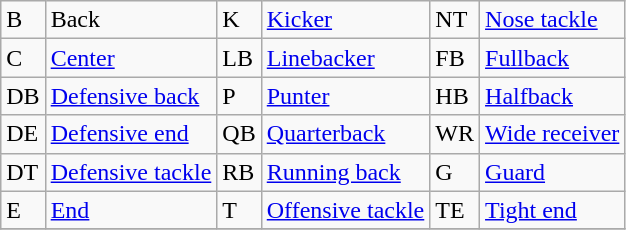<table class="wikitable">
<tr>
<td>B</td>
<td>Back</td>
<td>K</td>
<td><a href='#'>Kicker</a></td>
<td>NT</td>
<td><a href='#'>Nose tackle</a></td>
</tr>
<tr>
<td>C</td>
<td><a href='#'>Center</a></td>
<td>LB</td>
<td><a href='#'>Linebacker</a></td>
<td>FB</td>
<td><a href='#'>Fullback</a></td>
</tr>
<tr>
<td>DB</td>
<td><a href='#'>Defensive back</a></td>
<td>P</td>
<td><a href='#'>Punter</a></td>
<td>HB</td>
<td><a href='#'>Halfback</a></td>
</tr>
<tr>
<td>DE</td>
<td><a href='#'>Defensive end</a></td>
<td>QB</td>
<td><a href='#'>Quarterback</a></td>
<td>WR</td>
<td><a href='#'>Wide receiver</a></td>
</tr>
<tr>
<td>DT</td>
<td><a href='#'>Defensive tackle</a></td>
<td>RB</td>
<td><a href='#'>Running back</a></td>
<td>G</td>
<td><a href='#'>Guard</a></td>
</tr>
<tr>
<td>E</td>
<td><a href='#'>End</a></td>
<td>T</td>
<td><a href='#'>Offensive tackle</a></td>
<td>TE</td>
<td><a href='#'>Tight end</a></td>
</tr>
<tr>
</tr>
</table>
